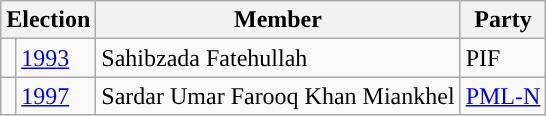<table class="wikitable">
<tr>
<th colspan="2">Election</th>
<th>Member</th>
<th>Party</th>
</tr>
<tr>
<td style="background-color: "></td>
<td><a href='#'>1993</a></td>
<td>Sahibzada Fatehullah</td>
<td>PIF</td>
</tr>
<tr>
<td style="background-color: "></td>
<td><a href='#'>1997</a></td>
<td>Sardar Umar Farooq Khan Miankhel</td>
<td><a href='#'>PML-N</a></td>
</tr>
</table>
